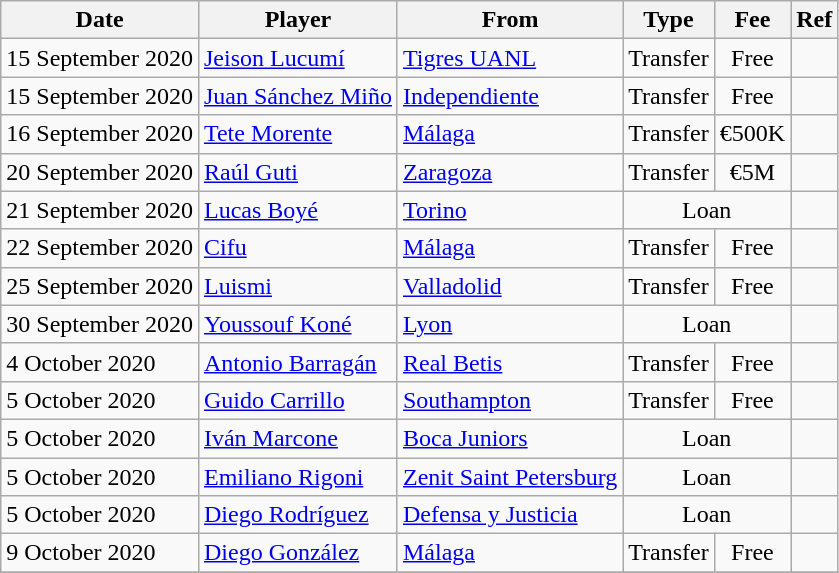<table class="wikitable">
<tr>
<th>Date</th>
<th>Player</th>
<th>From</th>
<th>Type</th>
<th>Fee</th>
<th>Ref</th>
</tr>
<tr>
<td>15 September 2020</td>
<td> <a href='#'>Jeison Lucumí</a></td>
<td> <a href='#'>Tigres UANL</a></td>
<td align=center>Transfer</td>
<td align=center>Free</td>
<td align=center></td>
</tr>
<tr>
<td>15 September 2020</td>
<td> <a href='#'>Juan Sánchez Miño</a></td>
<td> <a href='#'>Independiente</a></td>
<td align=center>Transfer</td>
<td align=center>Free</td>
<td align=center></td>
</tr>
<tr>
<td>16 September 2020</td>
<td> <a href='#'>Tete Morente</a></td>
<td><a href='#'>Málaga</a></td>
<td align=center>Transfer</td>
<td align=center>€500K</td>
<td align=center></td>
</tr>
<tr>
<td>20 September 2020</td>
<td> <a href='#'>Raúl Guti</a></td>
<td><a href='#'>Zaragoza</a></td>
<td align=center>Transfer</td>
<td align=center>€5M</td>
<td align=center></td>
</tr>
<tr>
<td>21 September 2020</td>
<td> <a href='#'>Lucas Boyé</a></td>
<td> <a href='#'>Torino</a></td>
<td align=center colspan=2>Loan</td>
<td align=center></td>
</tr>
<tr>
<td>22 September 2020</td>
<td> <a href='#'>Cifu</a></td>
<td><a href='#'>Málaga</a></td>
<td align=center>Transfer</td>
<td align=center>Free</td>
<td align=center></td>
</tr>
<tr>
<td>25 September 2020</td>
<td> <a href='#'>Luismi</a></td>
<td><a href='#'>Valladolid</a></td>
<td align=center>Transfer</td>
<td align=center>Free</td>
<td align=center></td>
</tr>
<tr>
<td>30 September 2020</td>
<td> <a href='#'>Youssouf Koné</a></td>
<td> <a href='#'>Lyon</a></td>
<td align=center colspan=2>Loan</td>
<td align=center></td>
</tr>
<tr>
<td>4 October 2020</td>
<td> <a href='#'>Antonio Barragán</a></td>
<td><a href='#'>Real Betis</a></td>
<td align=center>Transfer</td>
<td align=center>Free</td>
<td align=center></td>
</tr>
<tr>
<td>5 October 2020</td>
<td> <a href='#'>Guido Carrillo</a></td>
<td> <a href='#'>Southampton</a></td>
<td align=center>Transfer</td>
<td align=center>Free</td>
<td align=center></td>
</tr>
<tr>
<td>5 October 2020</td>
<td> <a href='#'>Iván Marcone</a></td>
<td> <a href='#'>Boca Juniors</a></td>
<td align=center colspan=2>Loan</td>
<td align=center></td>
</tr>
<tr>
<td>5 October 2020</td>
<td> <a href='#'>Emiliano Rigoni</a></td>
<td> <a href='#'>Zenit Saint Petersburg</a></td>
<td align=center colspan=2>Loan</td>
<td align=center></td>
</tr>
<tr>
<td>5 October 2020</td>
<td> <a href='#'>Diego Rodríguez</a></td>
<td> <a href='#'>Defensa y Justicia</a></td>
<td align=center colspan=2>Loan</td>
<td align=center></td>
</tr>
<tr>
<td>9 October 2020</td>
<td> <a href='#'>Diego González</a></td>
<td><a href='#'>Málaga</a></td>
<td align=center>Transfer</td>
<td align=center>Free</td>
<td align=center></td>
</tr>
<tr>
</tr>
</table>
